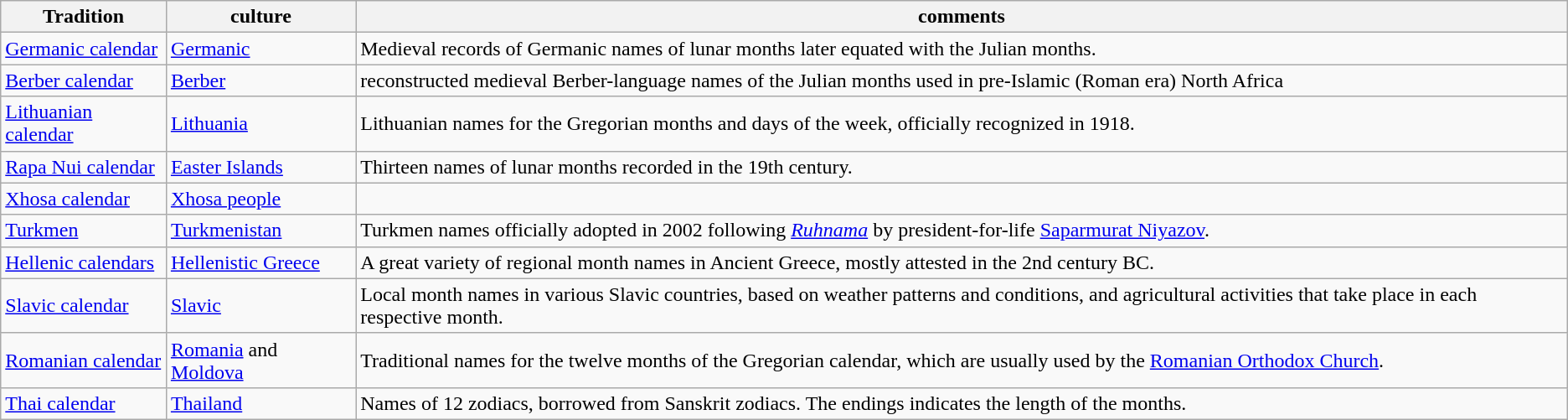<table class="wikitable">
<tr>
<th>Tradition</th>
<th>culture</th>
<th>comments</th>
</tr>
<tr>
<td><a href='#'>Germanic calendar</a></td>
<td><a href='#'>Germanic</a></td>
<td>Medieval records of Germanic names of lunar months later equated with the Julian months.</td>
</tr>
<tr>
<td><a href='#'>Berber calendar</a></td>
<td><a href='#'>Berber</a></td>
<td>reconstructed medieval Berber-language names of the Julian months used in pre-Islamic (Roman era) North Africa</td>
</tr>
<tr>
<td><a href='#'>Lithuanian calendar</a></td>
<td><a href='#'>Lithuania</a></td>
<td>Lithuanian names for the Gregorian months and days of the week, officially recognized in 1918.</td>
</tr>
<tr>
<td><a href='#'>Rapa Nui calendar</a></td>
<td><a href='#'>Easter Islands</a></td>
<td>Thirteen names of lunar months recorded in the 19th century.</td>
</tr>
<tr>
<td><a href='#'>Xhosa calendar</a></td>
<td><a href='#'>Xhosa people</a></td>
<td></td>
</tr>
<tr>
<td><a href='#'>Turkmen</a></td>
<td><a href='#'>Turkmenistan</a></td>
<td>Turkmen names officially adopted in 2002 following <em><a href='#'>Ruhnama</a></em> by president-for-life <a href='#'>Saparmurat Niyazov</a>.</td>
</tr>
<tr>
<td><a href='#'>Hellenic calendars</a></td>
<td><a href='#'>Hellenistic Greece</a></td>
<td>A great variety of regional month names in Ancient Greece, mostly attested in the 2nd century BC.</td>
</tr>
<tr>
<td><a href='#'>Slavic calendar</a></td>
<td><a href='#'>Slavic</a></td>
<td>Local month names in various Slavic countries, based on weather patterns and conditions, and agricultural activities that take place in each respective month.</td>
</tr>
<tr>
<td><a href='#'>Romanian calendar</a></td>
<td><a href='#'>Romania</a> and <a href='#'>Moldova</a></td>
<td>Traditional names for the twelve months of the Gregorian calendar, which are usually used by the <a href='#'>Romanian Orthodox Church</a>.</td>
</tr>
<tr>
<td><a href='#'>Thai calendar</a></td>
<td><a href='#'>Thailand</a></td>
<td>Names of 12 zodiacs, borrowed from Sanskrit zodiacs. The endings indicates the length of the months.</td>
</tr>
</table>
